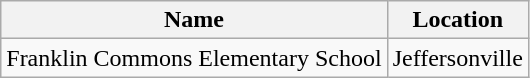<table class="wikitable">
<tr>
<th>Name</th>
<th>Location</th>
</tr>
<tr>
<td>Franklin Commons Elementary School</td>
<td>Jeffersonville</td>
</tr>
</table>
